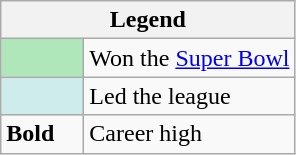<table class="wikitable mw-collapsible mw-collapsed">
<tr>
<th colspan="2">Legend</th>
</tr>
<tr>
<td style="background:#afe6ba; width:3em;"></td>
<td>Won the <a href='#'>Super Bowl</a></td>
</tr>
<tr>
<td style="background:#cfecec; width:3em;"></td>
<td>Led the league</td>
</tr>
<tr>
<td><strong>Bold</strong></td>
<td>Career high</td>
</tr>
</table>
